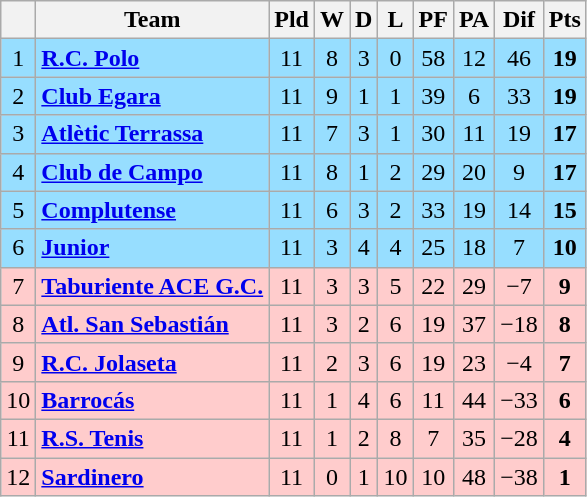<table class="wikitable sortable" style="text-align: center;">
<tr>
<th align="center"></th>
<th align="center">Team</th>
<th align="center">Pld</th>
<th align="center">W</th>
<th align="center">D</th>
<th align="center">L</th>
<th align="center">PF</th>
<th align="center">PA</th>
<th align="center">Dif</th>
<th align="center">Pts</th>
</tr>
<tr style="background:#97DEFF;">
<td>1</td>
<td align="left"><strong><a href='#'>R.C. Polo</a></strong></td>
<td>11</td>
<td>8</td>
<td>3</td>
<td>0</td>
<td>58</td>
<td>12</td>
<td>46</td>
<td><strong>19</strong></td>
</tr>
<tr style="background:#97DEFF;">
<td>2</td>
<td align="left"><strong><a href='#'>Club Egara</a></strong></td>
<td>11</td>
<td>9</td>
<td>1</td>
<td>1</td>
<td>39</td>
<td>6</td>
<td>33</td>
<td><strong>19</strong></td>
</tr>
<tr style="background:#97DEFF;">
<td>3</td>
<td align="left"><strong><a href='#'>Atlètic Terrassa</a></strong></td>
<td>11</td>
<td>7</td>
<td>3</td>
<td>1</td>
<td>30</td>
<td>11</td>
<td>19</td>
<td><strong>17</strong></td>
</tr>
<tr style="background:#97DEFF;">
<td>4</td>
<td align="left"><strong><a href='#'>Club de Campo</a></strong></td>
<td>11</td>
<td>8</td>
<td>1</td>
<td>2</td>
<td>29</td>
<td>20</td>
<td>9</td>
<td><strong>17</strong></td>
</tr>
<tr style="background:#97DEFF;">
<td>5</td>
<td align="left"><strong><a href='#'>Complutense</a></strong></td>
<td>11</td>
<td>6</td>
<td>3</td>
<td>2</td>
<td>33</td>
<td>19</td>
<td>14</td>
<td><strong>15</strong></td>
</tr>
<tr style="background:#97DEFF;">
<td>6</td>
<td align="left"><strong><a href='#'>Junior</a></strong></td>
<td>11</td>
<td>3</td>
<td>4</td>
<td>4</td>
<td>25</td>
<td>18</td>
<td>7</td>
<td><strong>10</strong></td>
</tr>
<tr style="background:#FFCCCC;">
<td>7</td>
<td align="left"><strong><a href='#'>Taburiente ACE G.C.</a></strong></td>
<td>11</td>
<td>3</td>
<td>3</td>
<td>5</td>
<td>22</td>
<td>29</td>
<td>−7</td>
<td><strong>9</strong></td>
</tr>
<tr style="background:#FFCCCC;">
<td>8</td>
<td align="left"><strong><a href='#'>Atl. San Sebastián</a></strong></td>
<td>11</td>
<td>3</td>
<td>2</td>
<td>6</td>
<td>19</td>
<td>37</td>
<td>−18</td>
<td><strong>8</strong></td>
</tr>
<tr style="background:#FFCCCC;">
<td>9</td>
<td align="left"><strong><a href='#'>R.C. Jolaseta</a></strong></td>
<td>11</td>
<td>2</td>
<td>3</td>
<td>6</td>
<td>19</td>
<td>23</td>
<td>−4</td>
<td><strong>7</strong></td>
</tr>
<tr style="background:#FFCCCC;">
<td>10</td>
<td align="left"><strong><a href='#'>Barrocás</a></strong></td>
<td>11</td>
<td>1</td>
<td>4</td>
<td>6</td>
<td>11</td>
<td>44</td>
<td>−33</td>
<td><strong>6</strong></td>
</tr>
<tr ! style="background:#FFCCCC;">
<td>11</td>
<td align="left"><strong><a href='#'>R.S. Tenis</a></strong></td>
<td>11</td>
<td>1</td>
<td>2</td>
<td>8</td>
<td>7</td>
<td>35</td>
<td>−28</td>
<td><strong>4</strong></td>
</tr>
<tr ! style="background:#FFCCCC;">
<td>12</td>
<td align="left"><strong><a href='#'>Sardinero</a></strong></td>
<td>11</td>
<td>0</td>
<td>1</td>
<td>10</td>
<td>10</td>
<td>48</td>
<td>−38</td>
<td><strong>1</strong></td>
</tr>
</table>
